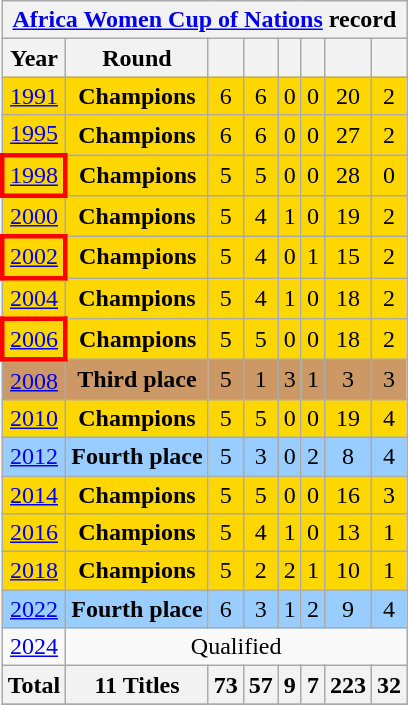<table class="wikitable" style="text-align: center;">
<tr>
<th colspan=8><a href='#'>Africa Women Cup of Nations</a> record</th>
</tr>
<tr>
<th>Year</th>
<th>Round</th>
<th></th>
<th></th>
<th></th>
<th></th>
<th></th>
<th></th>
</tr>
<tr bgcolor=gold>
<td><a href='#'>1991</a></td>
<td><strong>Champions</strong></td>
<td>6</td>
<td>6</td>
<td>0</td>
<td>0</td>
<td>20</td>
<td>2</td>
</tr>
<tr bgcolor=gold>
<td><a href='#'>1995</a></td>
<td><strong>Champions</strong></td>
<td>6</td>
<td>6</td>
<td>0</td>
<td>0</td>
<td>27</td>
<td>2</td>
</tr>
<tr bgcolor=gold>
<td style="border: 3px solid red"> <a href='#'>1998</a></td>
<td><strong>Champions</strong></td>
<td>5</td>
<td>5</td>
<td>0</td>
<td>0</td>
<td>28</td>
<td>0</td>
</tr>
<tr bgcolor=gold>
<td> <a href='#'>2000</a></td>
<td><strong>Champions</strong></td>
<td>5</td>
<td>4</td>
<td>1</td>
<td>0</td>
<td>19</td>
<td>2</td>
</tr>
<tr bgcolor=gold>
<td style="border: 3px solid red"> <a href='#'>2002</a></td>
<td><strong>Champions</strong></td>
<td>5</td>
<td>4</td>
<td>0</td>
<td>1</td>
<td>15</td>
<td>2</td>
</tr>
<tr bgcolor=gold>
<td> <a href='#'>2004</a></td>
<td><strong>Champions</strong></td>
<td>5</td>
<td>4</td>
<td>1</td>
<td>0</td>
<td>18</td>
<td>2</td>
</tr>
<tr bgcolor=gold>
<td style="border: 3px solid red"> <a href='#'>2006</a></td>
<td><strong>Champions</strong></td>
<td>5</td>
<td>5</td>
<td>0</td>
<td>0</td>
<td>18</td>
<td>2</td>
</tr>
<tr bgcolor="#cc9966">
<td> <a href='#'>2008</a></td>
<td><strong>Third place</strong></td>
<td>5</td>
<td>1</td>
<td>3</td>
<td>1</td>
<td>3</td>
<td>3</td>
</tr>
<tr bgcolor=gold>
<td> <a href='#'>2010</a></td>
<td><strong>Champions</strong></td>
<td>5</td>
<td>5</td>
<td>0</td>
<td>0</td>
<td>19</td>
<td>4</td>
</tr>
<tr bgcolor=#9acdff>
<td> <a href='#'>2012</a></td>
<td><strong>Fourth place</strong></td>
<td>5</td>
<td>3</td>
<td>0</td>
<td>2</td>
<td>8</td>
<td>4</td>
</tr>
<tr bgcolor=gold>
<td> <a href='#'>2014</a></td>
<td><strong>Champions</strong></td>
<td>5</td>
<td>5</td>
<td>0</td>
<td>0</td>
<td>16</td>
<td>3</td>
</tr>
<tr bgcolor=gold>
<td> <a href='#'>2016</a></td>
<td><strong>Champions</strong></td>
<td>5</td>
<td>4</td>
<td>1</td>
<td>0</td>
<td>13</td>
<td>1</td>
</tr>
<tr bgcolor=gold>
<td> <a href='#'>2018</a></td>
<td><strong>Champions</strong></td>
<td>5</td>
<td>2</td>
<td>2</td>
<td>1</td>
<td>10</td>
<td>1</td>
</tr>
<tr bgcolor=#9acdff>
<td> <a href='#'>2022</a></td>
<td><strong>Fourth place</strong></td>
<td>6</td>
<td>3</td>
<td>1</td>
<td>2</td>
<td>9</td>
<td>4</td>
</tr>
<tr>
<td> <a href='#'>2024</a></td>
<td colspan=8>Qualified</td>
</tr>
<tr>
<th>Total</th>
<th><strong>11 Titles</strong></th>
<th>73</th>
<th>57</th>
<th>9</th>
<th>7</th>
<th>223</th>
<th>32</th>
</tr>
<tr>
</tr>
</table>
